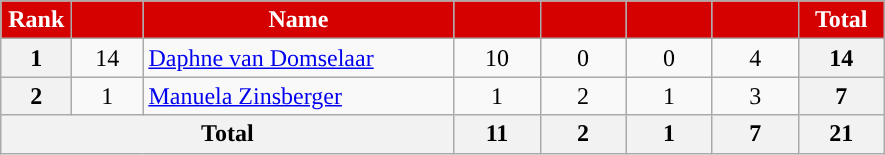<table class="wikitable sortable" style="text-align:center; font-size:100%; ">
<tr>
<th style="background:#d50000; color:white; text-align:center; width:40px">Rank</th>
<th style="background:#d50000; color:white; text-align:center; width:40px"></th>
<th style="background:#d50000; color:white; text-align:center; width:200px">Name</th>
<th style="background:#d50000; color:white; text-align:center; width:50px;"><a href='#'></a></th>
<th style="background:#d50000; color:white; text-align:center; width:50px;"><a href='#'></a></th>
<th style="background:#d50000; color:white; text-align:center; width:50px;"><a href='#'></a></th>
<th style="background:#d50000; color:white; text-align:center; width:50px;"><a href='#'></a></th>
<th style="background:#d50000; color:white; text-align:center; width:50px;">Total</th>
</tr>
<tr>
<th>1</th>
<td>14</td>
<td align="left"> <a href='#'>Daphne van Domselaar</a></td>
<td>10</td>
<td>0</td>
<td>0</td>
<td>4</td>
<th>14</th>
</tr>
<tr>
<th>2</th>
<td>1</td>
<td align="left"> <a href='#'>Manuela Zinsberger</a></td>
<td>1</td>
<td>2</td>
<td>1</td>
<td>3</td>
<th>7</th>
</tr>
<tr>
<th colspan="3">Total</th>
<th>11</th>
<th>2</th>
<th>1</th>
<th>7</th>
<th>21</th>
</tr>
</table>
